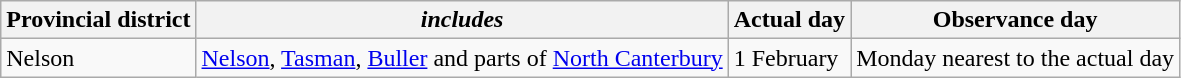<table class="wikitable">
<tr>
<th>Provincial district</th>
<th><em>includes</em></th>
<th>Actual day</th>
<th>Observance day</th>
</tr>
<tr>
<td>Nelson</td>
<td><a href='#'>Nelson</a>, <a href='#'>Tasman</a>, <a href='#'>Buller</a> and parts of <a href='#'>North Canterbury</a></td>
<td>1 February</td>
<td>Monday nearest to the actual day</td>
</tr>
</table>
